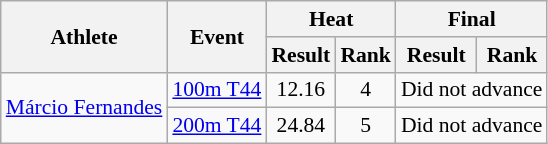<table class="wikitable" style="font-size:90%">
<tr>
<th rowspan="2">Athlete</th>
<th rowspan="2">Event</th>
<th colspan="2">Heat</th>
<th colspan="2">Final</th>
</tr>
<tr>
<th>Result</th>
<th>Rank</th>
<th>Result</th>
<th>Rank</th>
</tr>
<tr align=center>
<td align=left rowspan=2><a href='#'>Márcio Fernandes</a></td>
<td align=left><a href='#'>100m T44</a></td>
<td>12.16</td>
<td>4</td>
<td colspan="2">Did not advance</td>
</tr>
<tr align=center>
<td align=left><a href='#'>200m T44</a></td>
<td>24.84</td>
<td>5</td>
<td colspan="2">Did not advance</td>
</tr>
</table>
